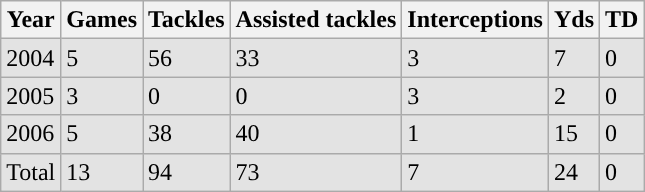<table class="wikitable">
<tr>
<th>Year</th>
<th>Games</th>
<th>Tackles</th>
<th>Assisted tackles</th>
<th>Interceptions</th>
<th>Yds</th>
<th>TD</th>
</tr>
<tr style="background: #e3e3e3;">
<td>2004</td>
<td>5</td>
<td>56</td>
<td>33</td>
<td>3</td>
<td>7</td>
<td>0</td>
</tr>
<tr style="background: #e3e3e3;">
<td>2005</td>
<td>3</td>
<td>0</td>
<td>0</td>
<td>3</td>
<td>2</td>
<td>0</td>
</tr>
<tr style="background: #e3e3e3;">
<td>2006</td>
<td>5</td>
<td>38</td>
<td>40</td>
<td>1</td>
<td>15</td>
<td>0</td>
</tr>
<tr style="background: #e3e3e3;">
<td>Total</td>
<td>13</td>
<td>94</td>
<td>73</td>
<td>7</td>
<td>24</td>
<td>0</td>
</tr>
</table>
